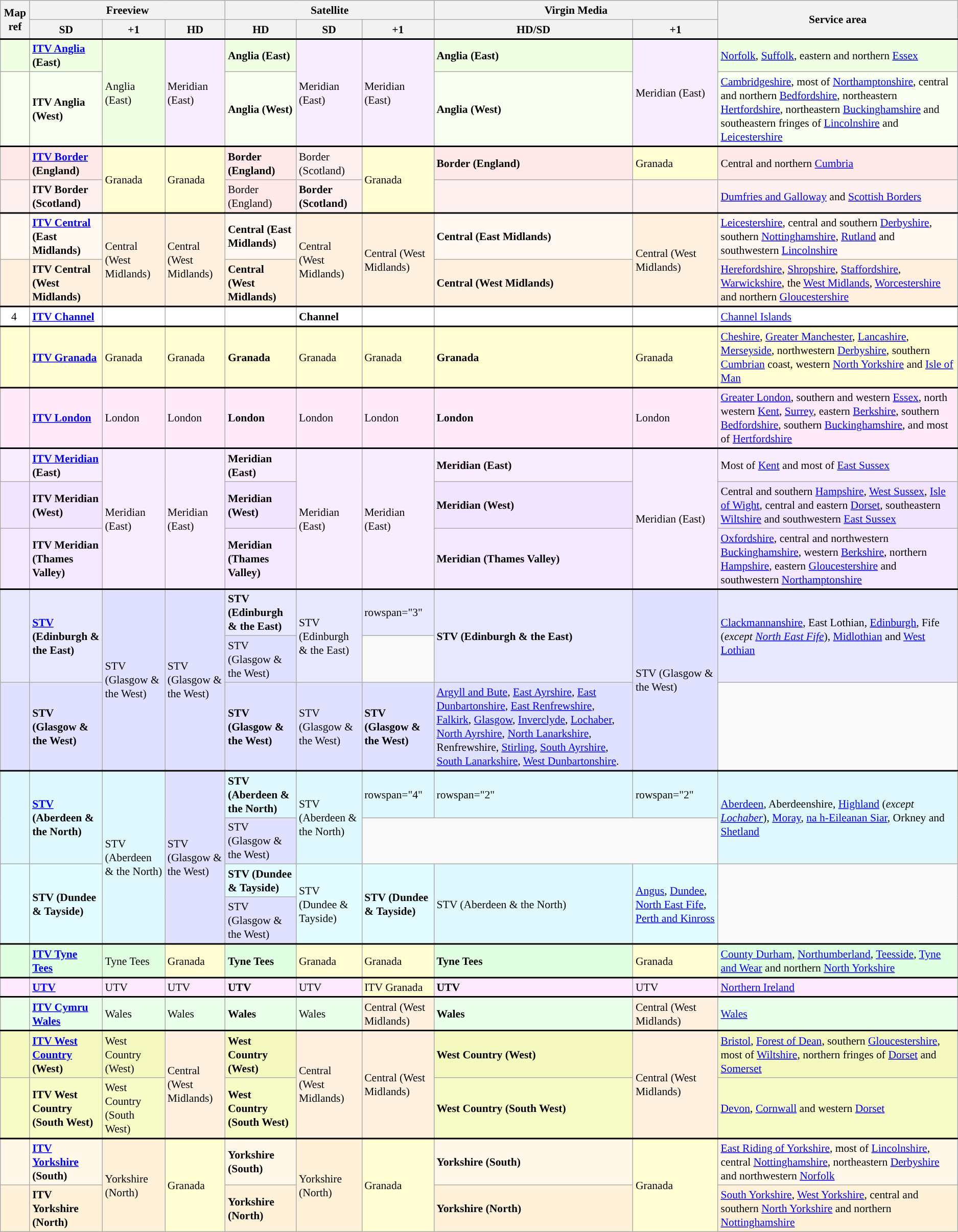<table class="wikitable" style="font-size: 90%; line-height:125%">
<tr>
<th rowspan="2">Map ref</th>
<th colspan="3">Freeview</th>
<th colspan="3">Satellite</th>
<th colspan="2">Virgin Media</th>
<th rowspan="2" width="25%">Service area</th>
</tr>
<tr>
<th>SD</th>
<th>+1</th>
<th>HD</th>
<th>HD</th>
<th>SD</th>
<th>+1</th>
<th>HD/SD</th>
<th>+1</th>
</tr>
<tr style="border-top: 2px solid black; background-color:#f0ffe3;">
<td></td>
<td><strong><a href='#'>ITV Anglia</a> (East)</strong></td>
<td rowspan="2">Anglia (East)</td>
<td rowspan="2" style="background-color:#f7edff;">Meridian (East)</td>
<td><strong>Anglia (East)</strong></td>
<td rowspan="2" style="background-color:#f7edff;">Meridian (East)</td>
<td rowspan="2" style="background-color:#f7edff;">Meridian (East)</td>
<td><strong>Anglia (East)</strong></td>
<td rowspan="2" style="background-color:#f7edff;">Meridian (East)</td>
<td><a href='#'>Norfolk</a>, <a href='#'>Suffolk</a>, eastern and northern <a href='#'>Essex</a></td>
</tr>
<tr style="background-color:#f8fff0;">
<td></td>
<td><strong>ITV Anglia (West)</strong></td>
<td><strong>Anglia (West)</strong></td>
<td><strong>Anglia (West)</strong></td>
<td><a href='#'>Cambridgeshire</a>, most of <a href='#'>Northamptonshire</a>, central and northern <a href='#'>Bedfordshire</a>, northeastern <a href='#'>Hertfordshire</a>, northeastern <a href='#'>Buckinghamshire</a> and southeastern fringes of <a href='#'>Lincolnshire</a> and <a href='#'>Leicestershire</a></td>
</tr>
<tr style="border-top: 2px solid black; background-color:#ffe8e8;">
<td></td>
<td><strong><a href='#'>ITV Border</a> (England)</strong></td>
<td rowspan="2" style="background-color:#fffdd1;">Granada</td>
<td rowspan="2" style="background-color:#fffdd1;">Granada</td>
<td><strong>Border (England)</strong></td>
<td style="background-color:#fff0f0;">Border (Scotland)</td>
<td rowspan="2" style="background-color:#fffdd1;">Granada</td>
<td><strong>Border (England)</strong></td>
<td style="background-color:#fffdd1;">Granada</td>
<td>Central and northern <a href='#'>Cumbria</a></td>
</tr>
<tr style="background-color:#fff0f0;">
<td></td>
<td><strong>ITV Border (Scotland)</strong></td>
<td style="background-color:#ffe8e8;">Border (England)</td>
<td><strong>Border (Scotland)</strong></td>
<td></td>
<td></td>
<td><a href='#'>Dumfries and Galloway</a> and <a href='#'>Scottish Borders</a></td>
</tr>
<tr style="border-top: 2px solid black; background-color:#fff7f0;">
<td></td>
<td><strong><a href='#'>ITV Central</a> (East Midlands)</strong></td>
<td rowspan="2" style="background-color:#fff0e0;">Central (West Midlands)</td>
<td rowspan="2" style="background-color:#fff0e0;">Central (West Midlands)</td>
<td><strong>Central (East Midlands)</strong></td>
<td rowspan="2" style="background-color:#fff0e0;">Central (West Midlands)</td>
<td rowspan="2" style="background-color:#fff0e0;">Central (West Midlands)</td>
<td><strong>Central (East Midlands)</strong></td>
<td rowspan="2" style="background-color:#fff0e0;">Central (West Midlands)</td>
<td><a href='#'>Leicestershire</a>, central and southern <a href='#'>Derbyshire</a>, southern <a href='#'>Nottinghamshire</a>, <a href='#'>Rutland</a> and southwestern <a href='#'>Lincolnshire</a></td>
</tr>
<tr style="background-color:#fff0e0;">
<td></td>
<td><strong>ITV Central (West Midlands)</strong></td>
<td><strong>Central (West Midlands)</strong></td>
<td><strong>Central (West Midlands)</strong></td>
<td><a href='#'>Herefordshire</a>, <a href='#'>Shropshire</a>, <a href='#'>Staffordshire</a>, <a href='#'>Warwickshire</a>, the <a href='#'>West Midlands</a>, <a href='#'>Worcestershire</a> and northern <a href='#'>Gloucestershire</a></td>
</tr>
<tr style="border-top: 2px solid black; background-color:white;">
<td>   4</td>
<td><strong><a href='#'>ITV Channel</a></strong></td>
<td></td>
<td></td>
<td></td>
<td><strong>Channel</strong></td>
<td></td>
<td></td>
<td></td>
<td><a href='#'>Channel Islands</a></td>
</tr>
<tr style="border-top: 2px solid black; background-color:#fffdd1;">
<td></td>
<td><strong><a href='#'>ITV Granada</a></strong></td>
<td>Granada</td>
<td>Granada</td>
<td><strong>Granada</strong></td>
<td>Granada</td>
<td>Granada</td>
<td><strong>Granada</strong></td>
<td>Granada</td>
<td><a href='#'>Cheshire</a>, <a href='#'>Greater Manchester</a>, <a href='#'>Lancashire</a>, <a href='#'>Merseyside</a>, northwestern <a href='#'>Derbyshire</a>, southern <a href='#'>Cumbrian</a> coast, western <a href='#'>North Yorkshire</a> and <a href='#'>Isle of Man</a></td>
</tr>
<tr style="border-top: 2px solid black; background-color:#ffeaf9;">
<td></td>
<td><strong><a href='#'>ITV London</a></strong></td>
<td>London</td>
<td>London</td>
<td><strong>London</strong></td>
<td>London</td>
<td>London</td>
<td><strong>London</strong></td>
<td>London</td>
<td><a href='#'>Greater London</a>, southern and western <a href='#'>Essex</a>, north western <a href='#'>Kent</a>, <a href='#'>Surrey</a>, eastern <a href='#'>Berkshire</a>, southern <a href='#'>Bedfordshire</a>, southern <a href='#'>Buckinghamshire</a>, and most of <a href='#'>Hertfordshire</a></td>
</tr>
<tr style="border-top: 2px solid black; background-color:#f7edff;">
<td></td>
<td><strong><a href='#'>ITV Meridian</a> (East)</strong></td>
<td rowspan="3">Meridian (East)</td>
<td rowspan="3">Meridian (East)</td>
<td><strong>Meridian (East)</strong></td>
<td rowspan="3">Meridian (East)</td>
<td rowspan="3">Meridian (East)</td>
<td><strong>Meridian (East)</strong></td>
<td rowspan="3">Meridian (East)</td>
<td>Most of <a href='#'>Kent</a> and most of <a href='#'>East Sussex</a></td>
</tr>
<tr style="background-color:#f0e4ff;">
<td></td>
<td><strong>ITV Meridian (West)</strong></td>
<td><strong>Meridian (West)</strong></td>
<td><strong>Meridian (West)</strong></td>
<td>Central and southern <a href='#'>Hampshire</a>, <a href='#'>West Sussex</a>, <a href='#'>Isle of Wight</a>, central and eastern <a href='#'>Dorset</a>, southeastern <a href='#'>Wiltshire</a> and southwestern <a href='#'>East Sussex</a></td>
</tr>
<tr style="background-color:#f3e8ff;">
<td></td>
<td><strong>ITV Meridian (Thames Valley)</strong></td>
<td><strong>Meridian (Thames Valley)</strong></td>
<td><strong>Meridian (Thames Valley)</strong></td>
<td><a href='#'>Oxfordshire</a>, central and northwestern <a href='#'>Buckinghamshire</a>, western <a href='#'>Berkshire</a>, northern <a href='#'>Hampshire</a>, eastern <a href='#'>Gloucestershire</a> and southwestern <a href='#'>Northamptonshire</a></td>
</tr>
<tr style="border-top: 2px solid black; background-color:#e8e8ff;">
<td rowspan="2"></td>
<td rowspan="2"><strong><a href='#'>STV</a> (Edinburgh & the East)</strong></td>
<td rowspan="3" style="background-color:#e0e0ff;">STV (Glasgow & the West) </td>
<td rowspan="3" style="background-color:#e0e0ff;">STV (Glasgow & the West)</td>
<td> <strong>STV (Edinburgh & the East)</strong></td>
<td rowspan="2">STV (Edinburgh & the East)</td>
<td>rowspan="3" </td>
<td rowspan="2"><strong>STV (Edinburgh & the East)</strong></td>
<td rowspan="3" style="background-color:#e0e0ff;">STV (Glasgow & the West)<br></td>
<td rowspan="2"><a href='#'>Clackmannanshire</a>, East Lothian, <a href='#'>Edinburgh</a>, Fife (<em>except <a href='#'>North East Fife</a></em>), <a href='#'>Midlothian</a> and <a href='#'>West Lothian</a></td>
</tr>
<tr>
<td style="background-color:#e0e0ff;"> STV (Glasgow & the West)</td>
</tr>
<tr style="background-color:#e0e0ff;">
<td></td>
<td><strong>STV (Glasgow & the West)</strong></td>
<td><strong>STV (Glasgow & the West)</strong></td>
<td>STV (Glasgow & the West)</td>
<td><strong>STV (Glasgow & the West)</strong></td>
<td><a href='#'>Argyll and Bute</a>, <a href='#'>East Ayrshire</a>, <a href='#'>East Dunbartonshire</a>, <a href='#'>East Renfrewshire</a>, <a href='#'>Falkirk</a>, <a href='#'>Glasgow</a>, <a href='#'>Inverclyde</a>, <a href='#'>Lochaber</a>, <a href='#'>North Ayrshire</a>, <a href='#'>North Lanarkshire</a>, Renfrewshire, <a href='#'>Stirling</a>, <a href='#'>South Ayrshire</a>, <a href='#'>South Lanarkshire</a>, <a href='#'>West Dunbartonshire</a>.</td>
</tr>
<tr style="border-top: 2px solid black; background-color:#def8fe;">
<td rowspan="2"></td>
<td rowspan="2"><strong><a href='#'>STV</a> (Aberdeen & the North)</strong></td>
<td rowspan="4">STV (Aberdeen & the North)</td>
<td rowspan="4" style="background-color:#e0e0ff;">STV (Glasgow & the West)</td>
<td> <strong>STV (Aberdeen & the North)</strong></td>
<td rowspan="2">STV (Aberdeen & the North)</td>
<td>rowspan="4" </td>
<td>rowspan="2" </td>
<td>rowspan="2" </td>
<td rowspan="2"><a href='#'>Aberdeen</a>, Aberdeenshire, <a href='#'>Highland</a> (<em>except <a href='#'>Lochaber</a></em>), <a href='#'>Moray</a>, <a href='#'>na h-Eileanan Siar</a>, Orkney and <a href='#'>Shetland</a></td>
</tr>
<tr>
<td style="background-color:#e0e0ff;"> STV (Glasgow & the West)</td>
</tr>
<tr style="background-color:#e3fcff;">
<td rowspan="2"></td>
<td rowspan="2"><strong>STV (Dundee & Tayside)</strong></td>
<td> <strong>STV (Dundee & Tayside)</strong></td>
<td rowspan="2">STV (Dundee & Tayside)</td>
<td rowspan="2"><strong>STV (Dundee & Tayside)</strong></td>
<td rowspan="2" style=" background-color:#def8fe;">STV (Aberdeen & the North)</td>
<td rowspan="2"><a href='#'>Angus</a>, <a href='#'>Dundee</a>, <a href='#'>North East Fife</a>, <a href='#'>Perth and Kinross</a></td>
</tr>
<tr>
<td style="background-color:#e0e0ff;"> STV (Glasgow & the West)</td>
</tr>
<tr style="border-top: 2px solid black; background-color:#e0ffe0;">
<td></td>
<td><strong><a href='#'>ITV Tyne Tees</a></strong></td>
<td>Tyne Tees</td>
<td ITV Tyne Tees style="background-color:#fffdd1;">Granada</td>
<td><strong>Tyne Tees</strong></td>
<td style="background-color:#fffdd1;">Granada</td>
<td style="background-color:#fffdd1;">Granada</td>
<td><strong>Tyne Tees</strong></td>
<td style="background-color:#fffdd1;">Granada</td>
<td><a href='#'>County Durham</a>, <a href='#'>Northumberland</a>, <a href='#'>Teesside</a>, <a href='#'>Tyne and Wear</a> and northern <a href='#'>North Yorkshire</a></td>
</tr>
<tr style="border-top: 2px solid black; background-color:#feeaff;">
<td></td>
<td><strong><a href='#'>UTV</a></strong></td>
<td>UTV</td>
<td>UTV</td>
<td><strong>UTV</strong></td>
<td>UTV</td>
<td style="background-color:#fffdd1;">ITV Granada</td>
<td><strong>UTV</strong></td>
<td>UTV</td>
<td><a href='#'>Northern Ireland</a></td>
</tr>
<tr style="border-top: 2px solid black; background-color:#eaffea;">
<td></td>
<td><strong><a href='#'>ITV Cymru Wales</a></strong></td>
<td>Wales</td>
<td>Wales</td>
<td><strong>Wales</strong></td>
<td>Wales</td>
<td style="background-color:#fff0e0;">Central (West Midlands)</td>
<td><strong>Wales</strong></td>
<td style="background-color:#fff0e0;">Central (West Midlands)</td>
<td><a href='#'>Wales</a></td>
</tr>
<tr style="border-top: 2px solid black; background-color:#f4f8be;">
<td></td>
<td><strong><a href='#'>ITV West Country</a> (West)</strong></td>
<td>West Country (West)</td>
<td rowspan="2" style="background-color:#fff0e0;">Central (West Midlands)</td>
<td><strong>West Country (West)</strong></td>
<td rowspan="2" style="background-color:#fff0e0;">Central (West Midlands)</td>
<td rowspan="2" style="background-color:#fff0e0;">Central (West Midlands)</td>
<td><strong>West Country (West)</strong></td>
<td rowspan="2" style="background-color:#fff0e0;">Central (West Midlands)</td>
<td><a href='#'>Bristol</a>, <a href='#'>Forest of Dean</a>, southern <a href='#'>Gloucestershire</a>, most of <a href='#'>Wiltshire</a>, northern fringes of <a href='#'>Dorset</a> and <a href='#'>Somerset</a></td>
</tr>
<tr style="background-color:#f7fbc5;">
<td></td>
<td><strong>ITV West Country (South West)</strong></td>
<td>West Country (South West)</td>
<td><strong>West Country (South West)</strong></td>
<td><strong>West Country (South West)</strong></td>
<td><a href='#'>Devon</a>, <a href='#'>Cornwall</a> and western <a href='#'>Dorset</a></td>
</tr>
<tr style="border-top: 2px solid black; background-color:#fff7e8;">
<td></td>
<td><strong><a href='#'>ITV Yorkshire</a> (South)</strong></td>
<td rowspan="2" style="background-color:#fff0d8">Yorkshire (North)</td>
<td rowspan="2" style="background-color:#fffdd1;">Granada</td>
<td><strong>Yorkshire (South)</strong></td>
<td rowspan="2" style="background-color:#fff0d8;">Yorkshire (North)</td>
<td rowspan="2" style="background-color:#fffdd1;">Granada</td>
<td><strong>Yorkshire (South)</strong></td>
<td rowspan="2" style="background-color:#fffdd1;">Granada</td>
<td><a href='#'>East Riding of Yorkshire</a>, most of <a href='#'>Lincolnshire</a>, central <a href='#'>Nottinghamshire</a>, northeastern <a href='#'>Derbyshire</a> and northwestern <a href='#'>Norfolk</a></td>
</tr>
<tr style="background-color:#fff0d8;">
<td></td>
<td><strong>ITV Yorkshire (North)</strong></td>
<td><strong>Yorkshire (North)</strong></td>
<td><strong>Yorkshire (North)</strong></td>
<td><a href='#'>South Yorkshire</a>, <a href='#'>West Yorkshire</a>, central and southern <a href='#'>North Yorkshire</a> and northern <a href='#'>Nottinghamshire</a></td>
</tr>
</table>
